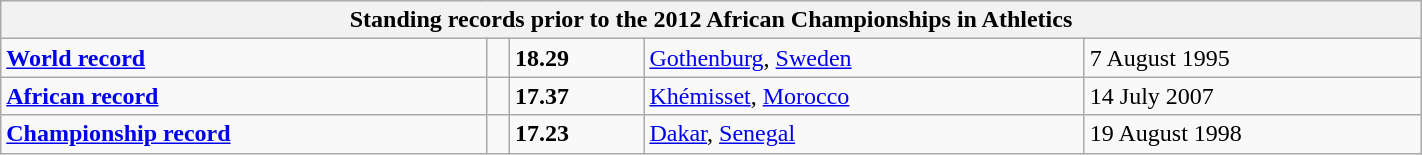<table class="wikitable" width=75%>
<tr>
<th colspan="5">Standing records prior to the 2012 African Championships in Athletics</th>
</tr>
<tr>
<td><strong><a href='#'>World record</a></strong></td>
<td></td>
<td><strong>18.29</strong></td>
<td><a href='#'>Gothenburg</a>, <a href='#'>Sweden</a></td>
<td>7 August 1995</td>
</tr>
<tr>
<td><strong><a href='#'>African record</a></strong></td>
<td></td>
<td><strong>17.37</strong></td>
<td><a href='#'>Khémisset</a>, <a href='#'>Morocco</a></td>
<td>14 July 2007</td>
</tr>
<tr>
<td><strong><a href='#'>Championship record</a></strong></td>
<td></td>
<td><strong>17.23</strong></td>
<td><a href='#'>Dakar</a>, <a href='#'>Senegal</a></td>
<td>19 August 1998</td>
</tr>
</table>
